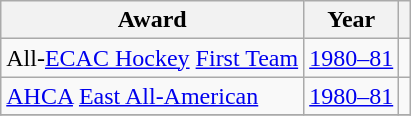<table class="wikitable">
<tr>
<th>Award</th>
<th>Year</th>
<th></th>
</tr>
<tr>
<td>All-<a href='#'>ECAC Hockey</a> <a href='#'>First Team</a></td>
<td><a href='#'>1980–81</a></td>
<td></td>
</tr>
<tr>
<td><a href='#'>AHCA</a> <a href='#'>East All-American</a></td>
<td><a href='#'>1980–81</a></td>
<td></td>
</tr>
<tr>
</tr>
</table>
